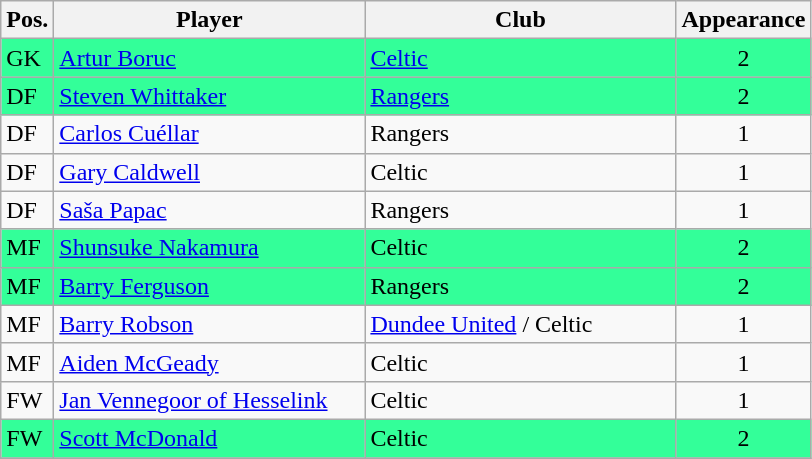<table class="wikitable">
<tr>
<th>Pos.</th>
<th>Player</th>
<th>Club</th>
<th>Appearance</th>
</tr>
<tr style="background:#33ff99;">
<td>GK</td>
<td style="width:200px;"><a href='#'>Artur Boruc</a> </td>
<td style="width:200px;"><a href='#'>Celtic</a></td>
<td align="center">2</td>
</tr>
<tr style="background:#33ff99;">
<td>DF</td>
<td><a href='#'>Steven Whittaker</a> </td>
<td><a href='#'>Rangers</a></td>
<td align="center">2</td>
</tr>
<tr>
<td>DF</td>
<td><a href='#'>Carlos Cuéllar</a></td>
<td>Rangers</td>
<td align="center">1</td>
</tr>
<tr>
<td>DF</td>
<td><a href='#'>Gary Caldwell</a></td>
<td>Celtic</td>
<td align="center">1</td>
</tr>
<tr>
<td>DF</td>
<td><a href='#'>Saša Papac</a></td>
<td>Rangers</td>
<td align="center">1</td>
</tr>
<tr style="background:#33ff99;">
<td>MF</td>
<td><a href='#'>Shunsuke Nakamura</a> </td>
<td>Celtic</td>
<td align="center">2</td>
</tr>
<tr style="background:#33ff99;">
<td>MF</td>
<td><a href='#'>Barry Ferguson</a> </td>
<td>Rangers</td>
<td align="center">2</td>
</tr>
<tr>
<td>MF</td>
<td><a href='#'>Barry Robson</a></td>
<td><a href='#'>Dundee United</a> / Celtic</td>
<td align="center">1</td>
</tr>
<tr>
<td>MF</td>
<td><a href='#'>Aiden McGeady</a></td>
<td>Celtic</td>
<td align="center">1</td>
</tr>
<tr>
<td>FW</td>
<td><a href='#'>Jan Vennegoor of Hesselink</a></td>
<td>Celtic</td>
<td align="center">1</td>
</tr>
<tr style="background:#33ff99;">
<td>FW</td>
<td><a href='#'>Scott McDonald</a> </td>
<td>Celtic</td>
<td align="center">2</td>
</tr>
<tr>
</tr>
</table>
